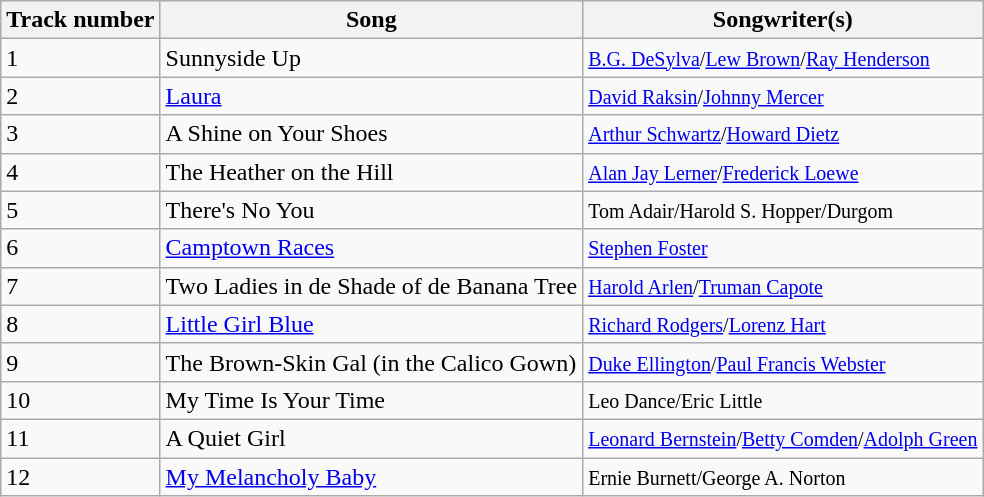<table class="wikitable">
<tr>
<th>Track number</th>
<th>Song</th>
<th>Songwriter(s)</th>
</tr>
<tr>
<td>1</td>
<td>Sunnyside Up</td>
<td><small><a href='#'>B.G. DeSylva</a>/<a href='#'>Lew Brown</a>/<a href='#'>Ray Henderson</a></small></td>
</tr>
<tr>
<td>2</td>
<td><a href='#'>Laura</a></td>
<td><small><a href='#'>David Raksin</a>/<a href='#'>Johnny Mercer</a></small></td>
</tr>
<tr>
<td>3</td>
<td>A Shine on Your Shoes</td>
<td><small><a href='#'>Arthur Schwartz</a>/<a href='#'>Howard Dietz</a></small></td>
</tr>
<tr>
<td>4</td>
<td>The Heather on the Hill</td>
<td><small><a href='#'>Alan Jay Lerner</a>/<a href='#'>Frederick Loewe</a></small></td>
</tr>
<tr>
<td>5</td>
<td>There's No You</td>
<td><small>Tom Adair/Harold S. Hopper/Durgom</small></td>
</tr>
<tr>
<td>6</td>
<td><a href='#'>Camptown Races</a></td>
<td><small><a href='#'>Stephen Foster</a></small></td>
</tr>
<tr>
<td>7</td>
<td>Two Ladies in de Shade of de Banana Tree</td>
<td><small><a href='#'>Harold Arlen</a>/<a href='#'>Truman Capote</a></small></td>
</tr>
<tr>
<td>8</td>
<td><a href='#'>Little Girl Blue</a></td>
<td><small><a href='#'>Richard Rodgers</a>/<a href='#'>Lorenz Hart</a></small></td>
</tr>
<tr>
<td>9</td>
<td>The Brown-Skin Gal (in the Calico Gown)</td>
<td><small><a href='#'>Duke Ellington</a>/<a href='#'>Paul Francis Webster</a></small></td>
</tr>
<tr>
<td>10</td>
<td>My Time Is Your Time</td>
<td><small>Leo Dance/Eric Little</small></td>
</tr>
<tr>
<td>11</td>
<td>A Quiet Girl</td>
<td><small><a href='#'>Leonard Bernstein</a>/<a href='#'>Betty Comden</a>/<a href='#'>Adolph Green</a></small></td>
</tr>
<tr>
<td>12</td>
<td><a href='#'>My Melancholy Baby</a></td>
<td><small>Ernie Burnett/George A. Norton</small></td>
</tr>
</table>
